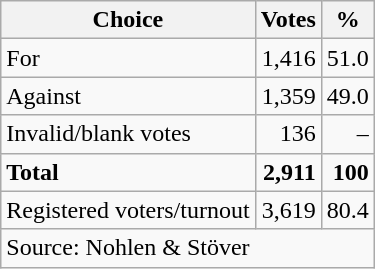<table class=wikitable style=text-align:right>
<tr>
<th>Choice</th>
<th>Votes</th>
<th>%</th>
</tr>
<tr>
<td align=left>For</td>
<td>1,416</td>
<td>51.0</td>
</tr>
<tr>
<td align=left>Against</td>
<td>1,359</td>
<td>49.0</td>
</tr>
<tr>
<td align=left>Invalid/blank votes</td>
<td>136</td>
<td>–</td>
</tr>
<tr>
<td align=left><strong>Total</strong></td>
<td><strong>2,911</strong></td>
<td><strong>100</strong></td>
</tr>
<tr>
<td align=left>Registered voters/turnout</td>
<td>3,619</td>
<td>80.4</td>
</tr>
<tr>
<td align=left colspan=3>Source: Nohlen & Stöver</td>
</tr>
</table>
